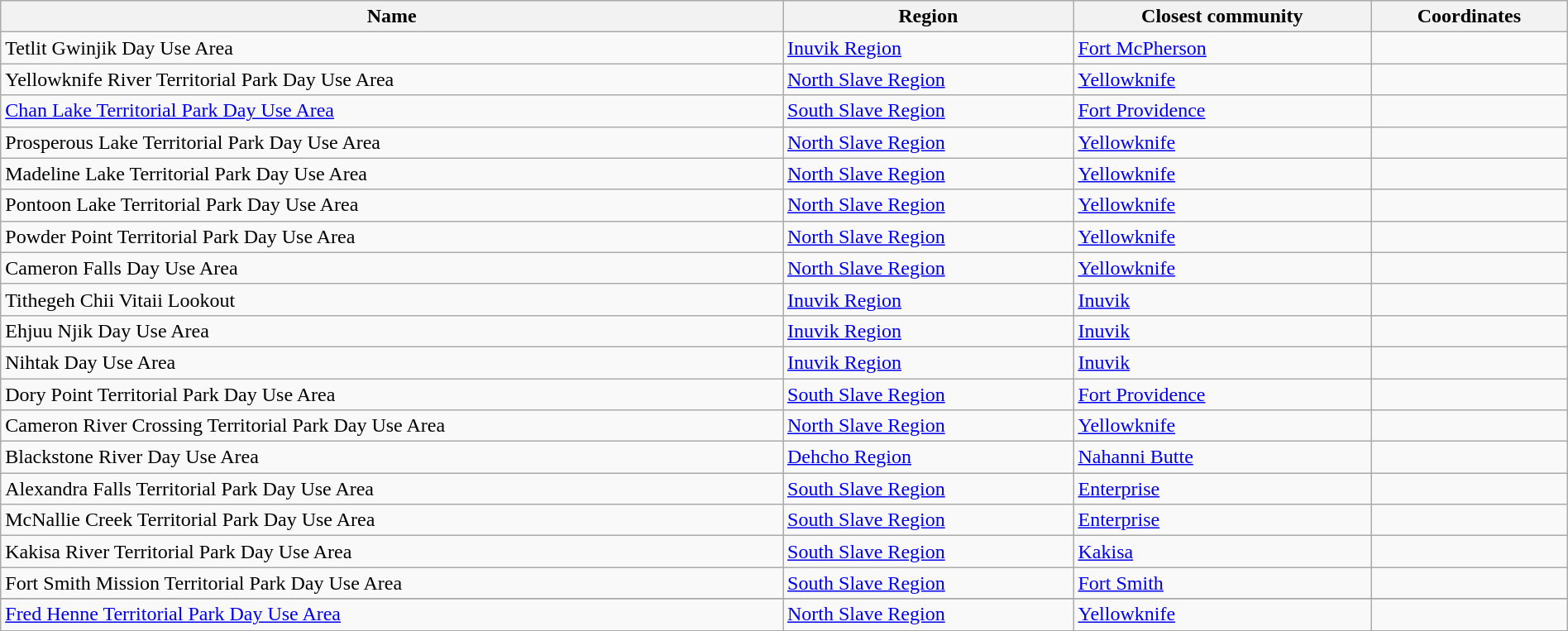<table class='wikitable sortable' style="width:100%">
<tr>
<th>Name</th>
<th>Region</th>
<th>Closest community</th>
<th>Coordinates</th>
</tr>
<tr>
<td>Tetlit Gwinjik Day Use Area</td>
<td><a href='#'>Inuvik Region</a></td>
<td><a href='#'>Fort McPherson</a></td>
<td></td>
</tr>
<tr>
<td>Yellowknife River Territorial Park Day Use Area</td>
<td><a href='#'>North Slave Region</a></td>
<td><a href='#'>Yellowknife</a></td>
<td></td>
</tr>
<tr>
<td><a href='#'>Chan Lake Territorial Park Day Use Area</a></td>
<td><a href='#'>South Slave Region</a></td>
<td><a href='#'>Fort Providence</a></td>
<td></td>
</tr>
<tr>
<td>Prosperous Lake Territorial Park Day Use Area</td>
<td><a href='#'>North Slave Region</a></td>
<td><a href='#'>Yellowknife</a></td>
<td></td>
</tr>
<tr>
<td>Madeline Lake Territorial Park Day Use Area</td>
<td><a href='#'>North Slave Region</a></td>
<td><a href='#'>Yellowknife</a></td>
<td></td>
</tr>
<tr>
<td>Pontoon Lake Territorial Park Day Use Area</td>
<td><a href='#'>North Slave Region</a></td>
<td><a href='#'>Yellowknife</a></td>
<td></td>
</tr>
<tr>
<td>Powder Point Territorial Park Day Use Area</td>
<td><a href='#'>North Slave Region</a></td>
<td><a href='#'>Yellowknife</a></td>
<td></td>
</tr>
<tr>
<td>Cameron Falls Day Use Area</td>
<td><a href='#'>North Slave Region</a></td>
<td><a href='#'>Yellowknife</a></td>
<td></td>
</tr>
<tr>
<td>Tithegeh Chii Vitaii Lookout</td>
<td><a href='#'>Inuvik Region</a></td>
<td><a href='#'>Inuvik</a></td>
<td></td>
</tr>
<tr>
<td>Ehjuu Njik Day Use Area</td>
<td><a href='#'>Inuvik Region</a></td>
<td><a href='#'>Inuvik</a></td>
<td></td>
</tr>
<tr>
<td>Nihtak Day Use Area</td>
<td><a href='#'>Inuvik Region</a></td>
<td><a href='#'>Inuvik</a></td>
<td></td>
</tr>
<tr>
<td>Dory Point Territorial Park Day Use Area</td>
<td><a href='#'>South Slave Region</a></td>
<td><a href='#'>Fort Providence</a></td>
<td></td>
</tr>
<tr>
<td>Cameron River Crossing Territorial Park Day Use Area</td>
<td><a href='#'>North Slave Region</a></td>
<td><a href='#'>Yellowknife</a></td>
<td></td>
</tr>
<tr>
<td>Blackstone River Day Use Area</td>
<td><a href='#'>Dehcho Region</a></td>
<td><a href='#'>Nahanni Butte</a></td>
<td></td>
</tr>
<tr>
<td>Alexandra Falls Territorial Park Day Use Area</td>
<td><a href='#'>South Slave Region</a></td>
<td><a href='#'>Enterprise</a></td>
<td></td>
</tr>
<tr>
<td>McNallie Creek Territorial Park Day Use Area</td>
<td><a href='#'>South Slave Region</a></td>
<td><a href='#'>Enterprise</a></td>
<td></td>
</tr>
<tr>
<td>Kakisa River Territorial Park Day Use Area</td>
<td><a href='#'>South Slave Region</a></td>
<td><a href='#'>Kakisa</a></td>
<td></td>
</tr>
<tr>
<td>Fort Smith Mission Territorial Park Day Use Area</td>
<td><a href='#'>South Slave Region</a></td>
<td><a href='#'>Fort Smith</a></td>
<td></td>
</tr>
<tr>
</tr>
<tr>
<td><a href='#'>Fred Henne Territorial Park Day Use Area</a></td>
<td><a href='#'>North Slave Region</a></td>
<td><a href='#'>Yellowknife</a></td>
<td></td>
</tr>
</table>
